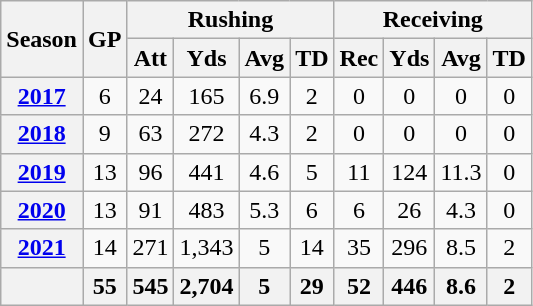<table class="wikitable" style="text-align:center;">
<tr>
<th rowspan="2">Season</th>
<th rowspan="2">GP</th>
<th colspan="4">Rushing</th>
<th colspan="4">Receiving</th>
</tr>
<tr>
<th>Att</th>
<th>Yds</th>
<th>Avg</th>
<th>TD</th>
<th>Rec</th>
<th>Yds</th>
<th>Avg</th>
<th>TD</th>
</tr>
<tr>
<th><a href='#'>2017</a></th>
<td>6</td>
<td>24</td>
<td>165</td>
<td>6.9</td>
<td>2</td>
<td>0</td>
<td>0</td>
<td>0</td>
<td>0</td>
</tr>
<tr>
<th><a href='#'>2018</a></th>
<td>9</td>
<td>63</td>
<td>272</td>
<td>4.3</td>
<td>2</td>
<td>0</td>
<td>0</td>
<td>0</td>
<td>0</td>
</tr>
<tr>
<th><a href='#'>2019</a></th>
<td>13</td>
<td>96</td>
<td>441</td>
<td>4.6</td>
<td>5</td>
<td>11</td>
<td>124</td>
<td>11.3</td>
<td>0</td>
</tr>
<tr>
<th><a href='#'>2020</a></th>
<td>13</td>
<td>91</td>
<td>483</td>
<td>5.3</td>
<td>6</td>
<td>6</td>
<td>26</td>
<td>4.3</td>
<td>0</td>
</tr>
<tr>
<th><a href='#'>2021</a></th>
<td>14</td>
<td>271</td>
<td>1,343</td>
<td>5</td>
<td>14</td>
<td>35</td>
<td>296</td>
<td>8.5</td>
<td>2</td>
</tr>
<tr>
<th></th>
<th>55</th>
<th>545</th>
<th>2,704</th>
<th>5</th>
<th>29</th>
<th>52</th>
<th>446</th>
<th>8.6</th>
<th>2</th>
</tr>
</table>
